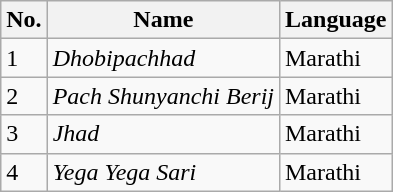<table class="wikitable sortable">
<tr>
<th scope="col">No.</th>
<th scope="col">Name</th>
<th scope="col">Language</th>
</tr>
<tr>
<td>1</td>
<td scope="row"><em>Dhobipachhad</em></td>
<td>Marathi</td>
</tr>
<tr>
<td>2</td>
<td scope="row"><em>Pach Shunyanchi Berij</em></td>
<td>Marathi</td>
</tr>
<tr>
<td>3</td>
<td scope="row"><em>Jhad</em></td>
<td>Marathi</td>
</tr>
<tr>
<td>4</td>
<td scope="row"><em>Yega Yega Sari</em></td>
<td>Marathi</td>
</tr>
</table>
